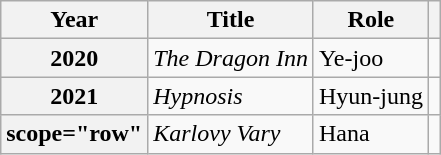<table class="wikitable plainrowheaders">
<tr>
<th scope="col">Year</th>
<th scope="col">Title</th>
<th scope="col">Role</th>
<th scope="col" class="unsortable"></th>
</tr>
<tr>
<th scope="row">2020</th>
<td><em>The Dragon Inn</em></td>
<td>Ye-joo</td>
<td style="text-align:center"></td>
</tr>
<tr>
<th scope="row">2021</th>
<td><em>Hypnosis</em></td>
<td>Hyun-jung</td>
<td style="text-align:center"></td>
</tr>
<tr>
<th>scope="row" </th>
<td><em>Karlovy Vary</em></td>
<td>Hana</td>
<td style="text-align:center"></td>
</tr>
</table>
